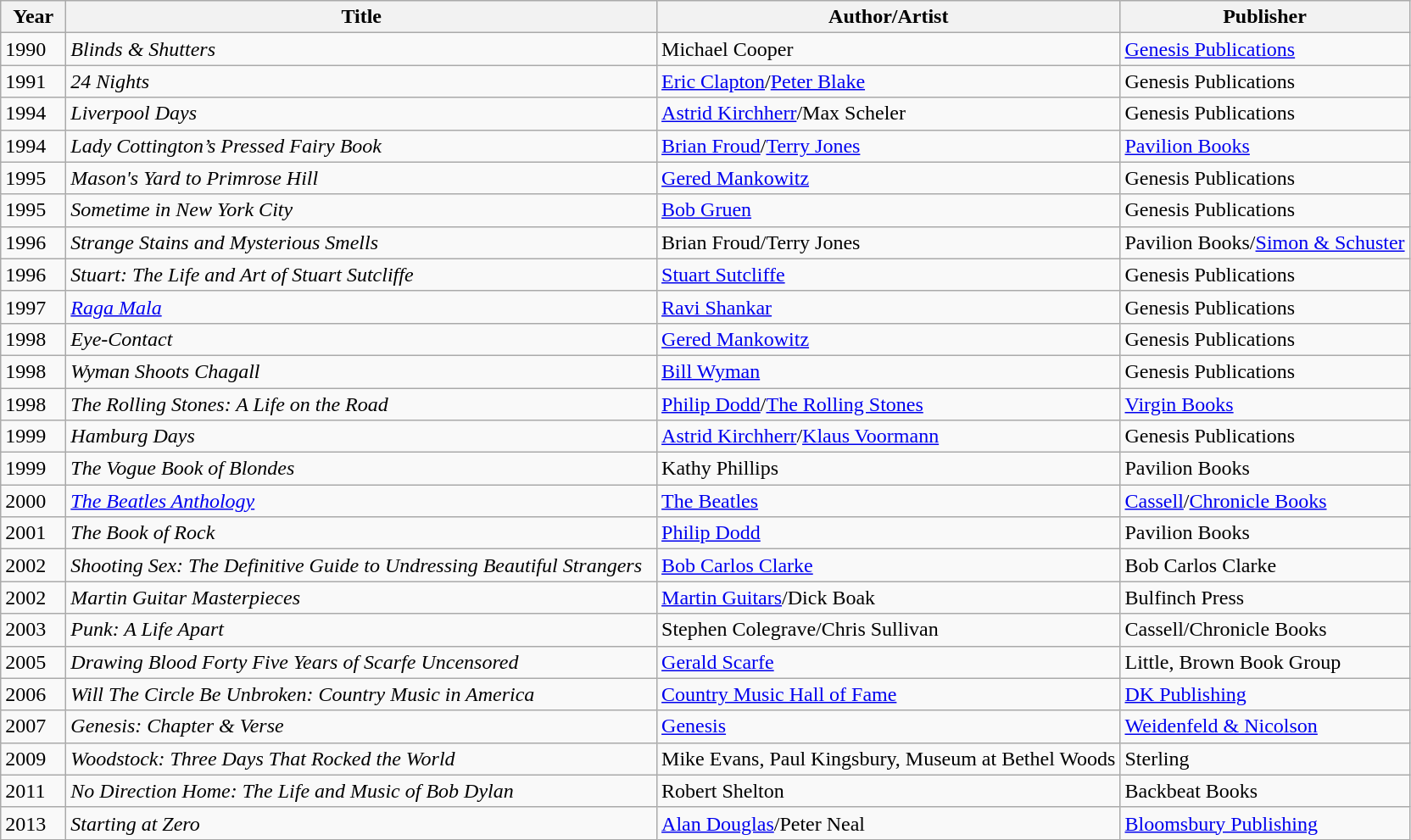<table class="wikitable"|width=100%>
<tr>
<th>Year</th>
<th>Title</th>
<th>Author/Artist</th>
<th>Publisher</th>
</tr>
<tr>
<td>1990   </td>
<td><em>Blinds & Shutters</em></td>
<td>Michael Cooper</td>
<td><a href='#'>Genesis Publications</a></td>
</tr>
<tr>
<td>1991</td>
<td><em>24 Nights</em></td>
<td><a href='#'>Eric Clapton</a>/<a href='#'>Peter Blake</a></td>
<td>Genesis Publications</td>
</tr>
<tr>
<td>1994</td>
<td><em>Liverpool Days</em></td>
<td><a href='#'>Astrid Kirchherr</a>/Max Scheler</td>
<td>Genesis Publications</td>
</tr>
<tr>
<td>1994</td>
<td><em>Lady Cottington’s Pressed Fairy Book</em></td>
<td><a href='#'>Brian Froud</a>/<a href='#'>Terry Jones</a></td>
<td><a href='#'>Pavilion Books</a></td>
</tr>
<tr>
<td>1995</td>
<td><em>Mason's Yard to Primrose Hill</em>  </td>
<td><a href='#'>Gered Mankowitz</a></td>
<td>Genesis Publications</td>
</tr>
<tr>
<td>1995</td>
<td><em>Sometime in New York City</em></td>
<td><a href='#'>Bob Gruen</a></td>
<td>Genesis Publications</td>
</tr>
<tr>
<td>1996</td>
<td><em>Strange Stains and Mysterious Smells</em></td>
<td>Brian Froud/Terry Jones</td>
<td>Pavilion Books/<a href='#'>Simon & Schuster</a></td>
</tr>
<tr>
<td>1996</td>
<td><em>Stuart: The Life and Art of Stuart Sutcliffe</em></td>
<td><a href='#'>Stuart Sutcliffe</a></td>
<td>Genesis Publications</td>
</tr>
<tr>
<td>1997</td>
<td><a href='#'><em>Raga Mala</em></a></td>
<td><a href='#'>Ravi Shankar</a></td>
<td>Genesis Publications</td>
</tr>
<tr>
<td>1998</td>
<td><em>Eye-Contact</em></td>
<td><a href='#'>Gered Mankowitz</a></td>
<td>Genesis Publications</td>
</tr>
<tr>
<td>1998</td>
<td><em>Wyman Shoots Chagall</em></td>
<td><a href='#'>Bill Wyman</a></td>
<td>Genesis Publications</td>
</tr>
<tr>
<td>1998</td>
<td><em>The Rolling Stones: A Life on the Road</em></td>
<td><a href='#'>Philip Dodd</a>/<a href='#'>The Rolling Stones</a></td>
<td><a href='#'>Virgin Books</a></td>
</tr>
<tr>
<td>1999</td>
<td><em>Hamburg Days</em></td>
<td><a href='#'>Astrid Kirchherr</a>/<a href='#'>Klaus Voormann</a></td>
<td>Genesis Publications</td>
</tr>
<tr>
<td>1999</td>
<td><em>The Vogue Book of Blondes</em></td>
<td>Kathy Phillips</td>
<td>Pavilion Books</td>
</tr>
<tr>
<td>2000</td>
<td><a href='#'><em>The Beatles Anthology</em></a></td>
<td><a href='#'>The Beatles</a></td>
<td><a href='#'>Cassell</a>/<a href='#'>Chronicle Books</a></td>
</tr>
<tr>
<td>2001</td>
<td><em>The Book of Rock</em></td>
<td><a href='#'>Philip Dodd</a></td>
<td>Pavilion Books</td>
</tr>
<tr>
<td>2002</td>
<td><em>Shooting Sex: The Definitive Guide to Undressing Beautiful Strangers</em>  </td>
<td><a href='#'>Bob Carlos Clarke</a></td>
<td>Bob Carlos Clarke</td>
</tr>
<tr>
<td>2002</td>
<td><em>Martin Guitar Masterpieces</em></td>
<td><a href='#'>Martin Guitars</a>/Dick Boak</td>
<td>Bulfinch Press</td>
</tr>
<tr>
<td>2003</td>
<td><em>Punk: A Life Apart</em></td>
<td>Stephen Colegrave/Chris Sullivan</td>
<td>Cassell/Chronicle Books</td>
</tr>
<tr>
<td>2005</td>
<td><em>Drawing Blood Forty Five Years of Scarfe Uncensored</em></td>
<td><a href='#'>Gerald Scarfe</a></td>
<td>Little, Brown Book Group</td>
</tr>
<tr>
<td>2006</td>
<td><em>Will The Circle Be Unbroken: Country Music in America</em>   </td>
<td><a href='#'>Country Music Hall of Fame</a></td>
<td><a href='#'>DK Publishing</a></td>
</tr>
<tr>
<td>2007</td>
<td><em>Genesis: Chapter & Verse</em></td>
<td><a href='#'>Genesis</a></td>
<td><a href='#'>Weidenfeld & Nicolson</a></td>
</tr>
<tr>
<td>2009</td>
<td><em>Woodstock: Three Days That Rocked the World</em></td>
<td>Mike Evans, Paul Kingsbury, Museum at Bethel Woods</td>
<td>Sterling</td>
</tr>
<tr>
<td>2011</td>
<td><em>No Direction Home: The Life and Music of Bob Dylan</em></td>
<td>Robert Shelton</td>
<td>Backbeat Books</td>
</tr>
<tr>
<td>2013</td>
<td><em>Starting at Zero</em></td>
<td><a href='#'>Alan Douglas</a>/Peter Neal</td>
<td><a href='#'>Bloomsbury Publishing</a></td>
</tr>
</table>
